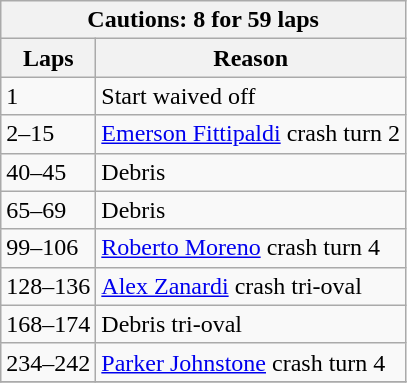<table class="wikitable">
<tr>
<th colspan=2>Cautions: 8 for 59 laps</th>
</tr>
<tr>
<th>Laps</th>
<th>Reason</th>
</tr>
<tr>
<td>1</td>
<td>Start waived off</td>
</tr>
<tr>
<td>2–15</td>
<td><a href='#'>Emerson Fittipaldi</a> crash turn 2</td>
</tr>
<tr>
<td>40–45</td>
<td>Debris</td>
</tr>
<tr>
<td>65–69</td>
<td>Debris</td>
</tr>
<tr>
<td>99–106</td>
<td><a href='#'>Roberto Moreno</a> crash turn 4</td>
</tr>
<tr>
<td>128–136</td>
<td><a href='#'>Alex Zanardi</a> crash tri-oval</td>
</tr>
<tr>
<td>168–174</td>
<td>Debris tri-oval</td>
</tr>
<tr>
<td>234–242</td>
<td><a href='#'>Parker Johnstone</a> crash turn 4</td>
</tr>
<tr>
</tr>
</table>
